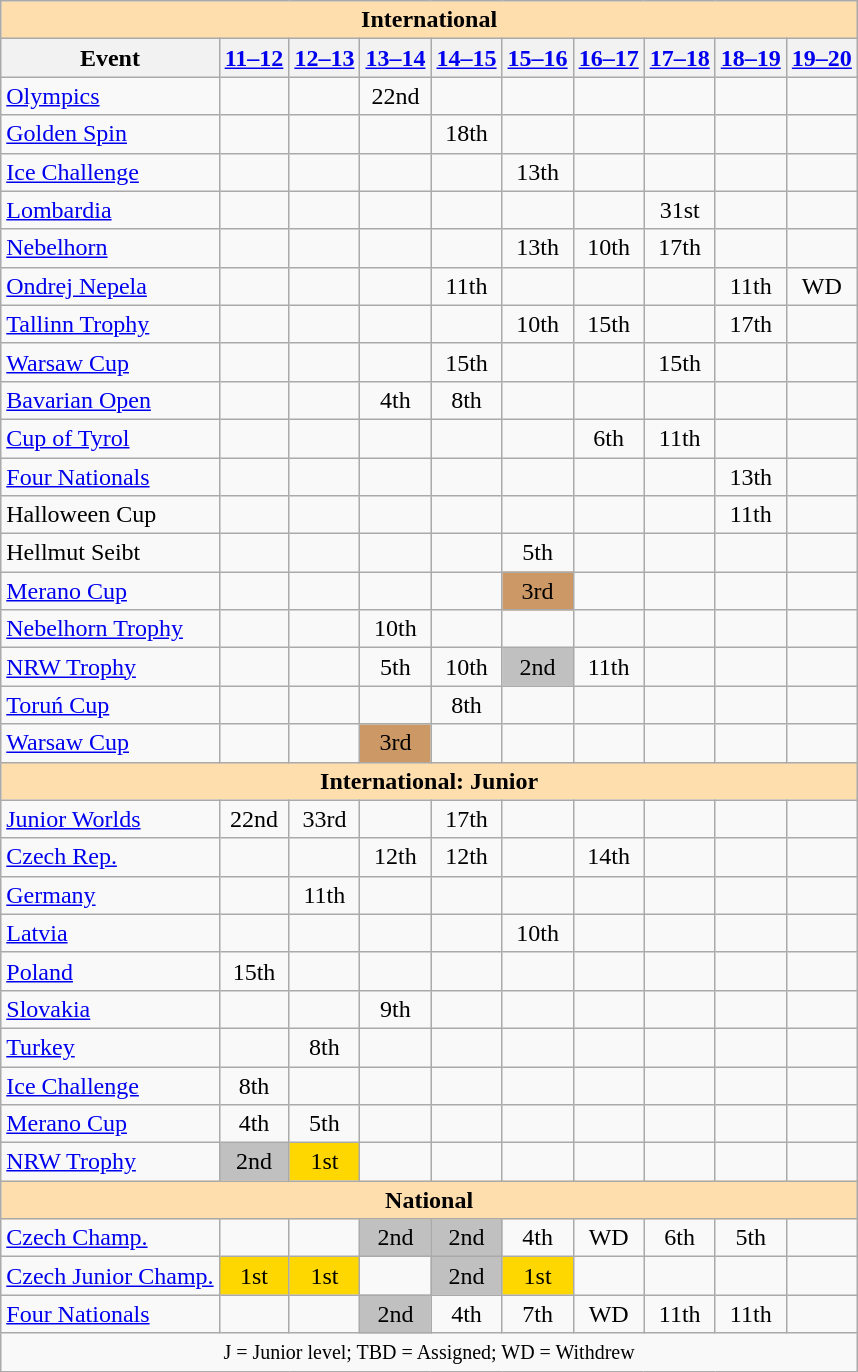<table class="wikitable" style="text-align:center">
<tr>
<th style="background-color: #ffdead; " colspan=10 align=center>International</th>
</tr>
<tr>
<th>Event</th>
<th><a href='#'>11–12</a></th>
<th><a href='#'>12–13</a></th>
<th><a href='#'>13–14</a></th>
<th><a href='#'>14–15</a></th>
<th><a href='#'>15–16</a></th>
<th><a href='#'>16–17</a></th>
<th><a href='#'>17–18</a></th>
<th><a href='#'>18–19</a></th>
<th><a href='#'>19–20</a></th>
</tr>
<tr>
<td align=left><a href='#'>Olympics</a></td>
<td></td>
<td></td>
<td>22nd</td>
<td></td>
<td></td>
<td></td>
<td></td>
<td></td>
<td></td>
</tr>
<tr>
<td align=left> <a href='#'>Golden Spin</a></td>
<td></td>
<td></td>
<td></td>
<td>18th</td>
<td></td>
<td></td>
<td></td>
<td></td>
<td></td>
</tr>
<tr>
<td align=left> <a href='#'>Ice Challenge</a></td>
<td></td>
<td></td>
<td></td>
<td></td>
<td>13th</td>
<td></td>
<td></td>
<td></td>
<td></td>
</tr>
<tr>
<td align=left> <a href='#'>Lombardia</a></td>
<td></td>
<td></td>
<td></td>
<td></td>
<td></td>
<td></td>
<td>31st</td>
<td></td>
<td></td>
</tr>
<tr>
<td align=left> <a href='#'>Nebelhorn</a></td>
<td></td>
<td></td>
<td></td>
<td></td>
<td>13th</td>
<td>10th</td>
<td>17th</td>
<td></td>
<td></td>
</tr>
<tr>
<td align=left> <a href='#'>Ondrej Nepela</a></td>
<td></td>
<td></td>
<td></td>
<td>11th</td>
<td></td>
<td></td>
<td></td>
<td>11th</td>
<td>WD</td>
</tr>
<tr>
<td align=left> <a href='#'>Tallinn Trophy</a></td>
<td></td>
<td></td>
<td></td>
<td></td>
<td>10th</td>
<td>15th</td>
<td></td>
<td>17th</td>
<td></td>
</tr>
<tr>
<td align=left> <a href='#'>Warsaw Cup</a></td>
<td></td>
<td></td>
<td></td>
<td>15th</td>
<td></td>
<td></td>
<td>15th</td>
<td></td>
<td></td>
</tr>
<tr>
<td align=left><a href='#'>Bavarian Open</a></td>
<td></td>
<td></td>
<td>4th</td>
<td>8th</td>
<td></td>
<td></td>
<td></td>
<td></td>
<td></td>
</tr>
<tr>
<td align=left><a href='#'>Cup of Tyrol</a></td>
<td></td>
<td></td>
<td></td>
<td></td>
<td></td>
<td>6th</td>
<td>11th</td>
<td></td>
<td></td>
</tr>
<tr>
<td align=left><a href='#'>Four Nationals</a></td>
<td></td>
<td></td>
<td></td>
<td></td>
<td></td>
<td></td>
<td></td>
<td>13th</td>
<td></td>
</tr>
<tr>
<td align=left>Halloween Cup</td>
<td></td>
<td></td>
<td></td>
<td></td>
<td></td>
<td></td>
<td></td>
<td>11th</td>
<td></td>
</tr>
<tr>
<td align=left>Hellmut Seibt</td>
<td></td>
<td></td>
<td></td>
<td></td>
<td>5th</td>
<td></td>
<td></td>
<td></td>
<td></td>
</tr>
<tr>
<td align=left><a href='#'>Merano Cup</a></td>
<td></td>
<td></td>
<td></td>
<td></td>
<td bgcolor=cc9966>3rd</td>
<td></td>
<td></td>
<td></td>
<td></td>
</tr>
<tr>
<td align=left><a href='#'>Nebelhorn Trophy</a></td>
<td></td>
<td></td>
<td>10th</td>
<td></td>
<td></td>
<td></td>
<td></td>
<td></td>
<td></td>
</tr>
<tr>
<td align=left><a href='#'>NRW Trophy</a></td>
<td></td>
<td></td>
<td>5th</td>
<td>10th</td>
<td bgcolor=silver>2nd</td>
<td>11th</td>
<td></td>
<td></td>
<td></td>
</tr>
<tr>
<td align=left><a href='#'>Toruń Cup</a></td>
<td></td>
<td></td>
<td></td>
<td>8th</td>
<td></td>
<td></td>
<td></td>
<td></td>
<td></td>
</tr>
<tr>
<td align=left><a href='#'>Warsaw Cup</a></td>
<td></td>
<td></td>
<td bgcolor=cc9966>3rd</td>
<td></td>
<td></td>
<td></td>
<td></td>
<td></td>
<td></td>
</tr>
<tr>
<th style="background-color: #ffdead; " colspan=10 align=center>International: Junior</th>
</tr>
<tr>
<td align=left><a href='#'>Junior Worlds</a></td>
<td>22nd</td>
<td>33rd</td>
<td></td>
<td>17th</td>
<td></td>
<td></td>
<td></td>
<td></td>
<td></td>
</tr>
<tr>
<td align=left> <a href='#'>Czech Rep.</a></td>
<td></td>
<td></td>
<td>12th</td>
<td>12th</td>
<td></td>
<td>14th</td>
<td></td>
<td></td>
<td></td>
</tr>
<tr>
<td align=left> <a href='#'>Germany</a></td>
<td></td>
<td>11th</td>
<td></td>
<td></td>
<td></td>
<td></td>
<td></td>
<td></td>
<td></td>
</tr>
<tr>
<td align=left> <a href='#'>Latvia</a></td>
<td></td>
<td></td>
<td></td>
<td></td>
<td>10th</td>
<td></td>
<td></td>
<td></td>
<td></td>
</tr>
<tr>
<td align=left> <a href='#'>Poland</a></td>
<td>15th</td>
<td></td>
<td></td>
<td></td>
<td></td>
<td></td>
<td></td>
<td></td>
<td></td>
</tr>
<tr>
<td align=left> <a href='#'>Slovakia</a></td>
<td></td>
<td></td>
<td>9th</td>
<td></td>
<td></td>
<td></td>
<td></td>
<td></td>
<td></td>
</tr>
<tr>
<td align=left> <a href='#'>Turkey</a></td>
<td></td>
<td>8th</td>
<td></td>
<td></td>
<td></td>
<td></td>
<td></td>
<td></td>
<td></td>
</tr>
<tr>
<td align=left><a href='#'>Ice Challenge</a></td>
<td>8th</td>
<td></td>
<td></td>
<td></td>
<td></td>
<td></td>
<td></td>
<td></td>
<td></td>
</tr>
<tr>
<td align=left><a href='#'>Merano Cup</a></td>
<td>4th</td>
<td>5th</td>
<td></td>
<td></td>
<td></td>
<td></td>
<td></td>
<td></td>
<td></td>
</tr>
<tr>
<td align=left><a href='#'>NRW Trophy</a></td>
<td bgcolor=silver>2nd</td>
<td bgcolor=gold>1st</td>
<td></td>
<td></td>
<td></td>
<td></td>
<td></td>
<td></td>
<td></td>
</tr>
<tr>
<th style="background-color: #ffdead; " colspan=10 align=center>National</th>
</tr>
<tr>
<td align=left><a href='#'>Czech Champ.</a></td>
<td></td>
<td></td>
<td bgcolor=silver>2nd</td>
<td bgcolor=silver>2nd</td>
<td>4th</td>
<td>WD</td>
<td>6th</td>
<td>5th</td>
<td></td>
</tr>
<tr>
<td align=left><a href='#'>Czech Junior Champ.</a></td>
<td bgcolor=gold>1st</td>
<td bgcolor=gold>1st</td>
<td></td>
<td bgcolor=silver>2nd</td>
<td bgcolor=gold>1st</td>
<td></td>
<td></td>
<td></td>
<td></td>
</tr>
<tr>
<td align=left><a href='#'>Four Nationals</a></td>
<td></td>
<td></td>
<td bgcolor=silver>2nd</td>
<td>4th</td>
<td>7th</td>
<td>WD</td>
<td>11th</td>
<td>11th</td>
<td></td>
</tr>
<tr>
<td colspan=10 align=center><small> J = Junior level; TBD = Assigned; WD = Withdrew </small></td>
</tr>
</table>
